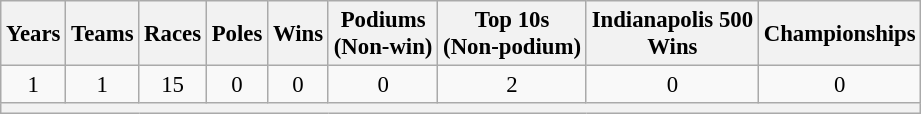<table class="wikitable" style="text-align:center; font-size:95%">
<tr>
<th>Years</th>
<th>Teams</th>
<th>Races</th>
<th>Poles</th>
<th>Wins</th>
<th>Podiums<br>(Non-win)</th>
<th>Top 10s<br>(Non-podium)</th>
<th>Indianapolis 500<br>Wins</th>
<th>Championships</th>
</tr>
<tr>
<td>1</td>
<td>1</td>
<td>15</td>
<td>0</td>
<td>0</td>
<td>0</td>
<td>2</td>
<td>0</td>
<td>0</td>
</tr>
<tr>
<th colspan="9"></th>
</tr>
</table>
